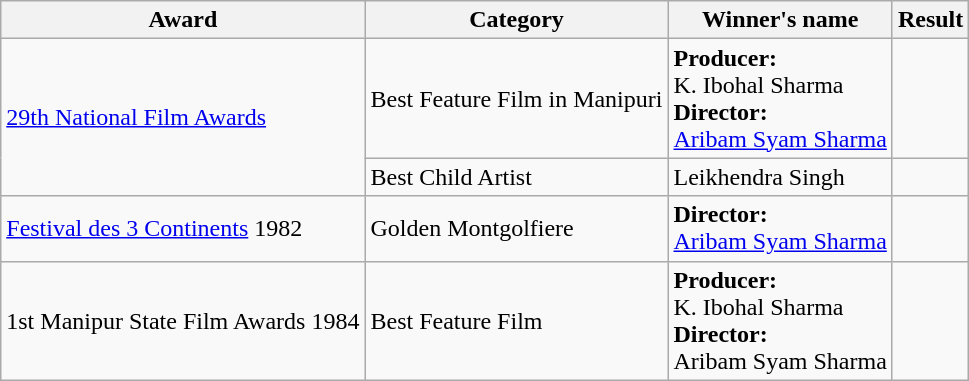<table class="wikitable sortable">
<tr>
<th>Award</th>
<th>Category</th>
<th>Winner's name</th>
<th>Result</th>
</tr>
<tr>
<td rowspan="2"><a href='#'>29th National Film Awards</a></td>
<td>Best Feature Film in Manipuri</td>
<td><strong>Producer:</strong><br>K. Ibohal Sharma<br><strong>Director:</strong><br><a href='#'>Aribam Syam Sharma</a></td>
<td></td>
</tr>
<tr>
<td>Best Child Artist</td>
<td>Leikhendra Singh</td>
<td></td>
</tr>
<tr>
<td><a href='#'>Festival des 3 Continents</a> 1982</td>
<td>Golden Montgolfiere</td>
<td><strong>Director:</strong><br><a href='#'>Aribam Syam Sharma</a></td>
<td></td>
</tr>
<tr>
<td>1st Manipur State Film Awards 1984</td>
<td>Best Feature Film</td>
<td><strong>Producer:</strong><br>K. Ibohal Sharma<br><strong>Director:</strong><br>Aribam Syam Sharma</td>
<td></td>
</tr>
</table>
